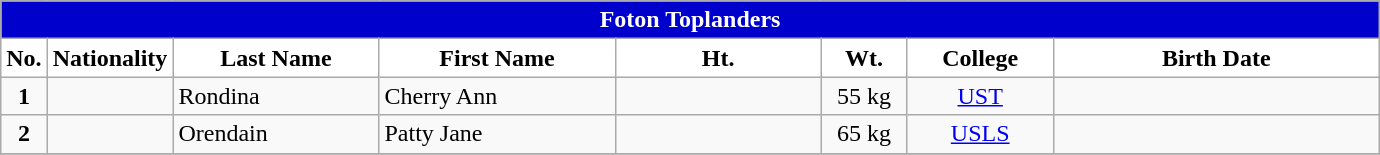<table class="wikitable" style="text-align:center;">
<tr>
<td colspan="9" style= "background:#0000CD; color:white; text-align: center"><strong>Foton Toplanders</strong></td>
</tr>
<tr>
<th width=3px style="background: White; color: Black; text-align: center"><strong>No.</strong></th>
<th width=5px style="background: White; color: Black; text-align: center"><strong>Nationality</strong></th>
<th width=130px style="background: White; color: Black">Last Name</th>
<th width=150px style="background: White; color: Black">First Name</th>
<th width=130px style="background: White; color: Black">Ht.</th>
<th width=50px style="background: White; color: Black">Wt.</th>
<th width=90px style="background: White; color: Black">College</th>
<th width=210px style="background: White; color: Black">Birth Date</th>
</tr>
<tr>
<td><strong>1</strong></td>
<td></td>
<td style="text-align: left">Rondina</td>
<td style="text-align: left">Cherry Ann</td>
<td></td>
<td>55 kg</td>
<td><a href='#'>UST</a></td>
<td style="text-align: left"></td>
</tr>
<tr>
<td><strong>2</strong></td>
<td></td>
<td style="text-align: left">Orendain</td>
<td style="text-align: left">Patty Jane</td>
<td></td>
<td>65 kg</td>
<td><a href='#'>USLS</a></td>
<td style="text-align: left"></td>
</tr>
<tr>
</tr>
</table>
